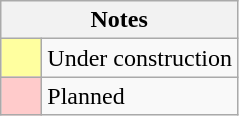<table class="wikitable">
<tr>
<th colspan="2">Notes</th>
</tr>
<tr>
<td style="background: #FFFF9F">     </td>
<td>Under construction</td>
</tr>
<tr>
<td style="background: #FFCBCB">     </td>
<td>Planned</td>
</tr>
</table>
